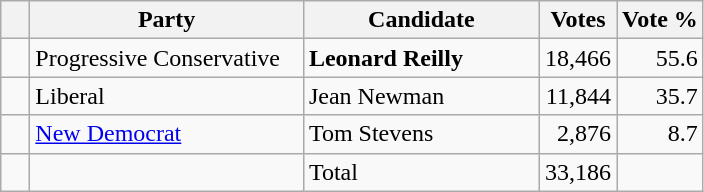<table class="wikitable">
<tr>
<th></th>
<th scope="col" width="175">Party</th>
<th scope="col" width="150">Candidate</th>
<th>Votes</th>
<th>Vote %</th>
</tr>
<tr>
<td>   </td>
<td>Progressive Conservative</td>
<td><strong>Leonard Reilly</strong></td>
<td align=right>18,466</td>
<td align=right>55.6</td>
</tr>
<tr |>
<td>   </td>
<td>Liberal</td>
<td>Jean Newman</td>
<td align=right>11,844</td>
<td align=right>35.7</td>
</tr>
<tr |>
<td>   </td>
<td><a href='#'>New Democrat</a></td>
<td>Tom Stevens</td>
<td align=right>2,876</td>
<td align=right>8.7</td>
</tr>
<tr |>
<td></td>
<td></td>
<td>Total</td>
<td align=right>33,186</td>
<td></td>
</tr>
</table>
